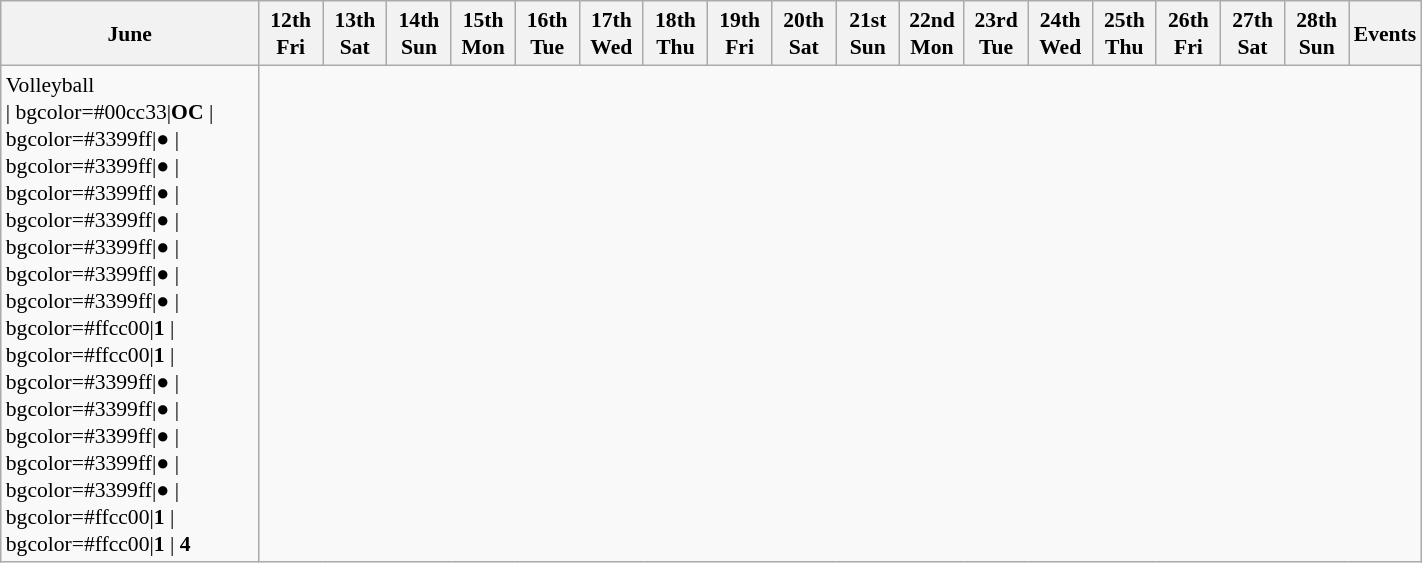<table class="wikitable" style="margin:0.9em auto; font-size:90%; line-height:1.25em; width:75%;">
<tr>
<th colspan=2>June</th>
<th style="width:2.5em">12th<br>Fri</th>
<th style="width:2.5em">13th<br>Sat</th>
<th style="width:2.5em">14th<br>Sun</th>
<th style="width:2.5em">15th<br>Mon</th>
<th style="width:2.5em">16th<br>Tue</th>
<th style="width:2.5em">17th<br>Wed</th>
<th style="width:2.5em">18th<br>Thu</th>
<th style="width:2.5em">19th<br>Fri</th>
<th style="width:2.5em">20th<br>Sat</th>
<th style="width:2.5em">21st<br>Sun</th>
<th style="width:2.5em">22nd<br>Mon</th>
<th style="width:2.5em">23rd<br>Tue</th>
<th style="width:2.5em">24th<br>Wed</th>
<th style="width:2.5em">25th<br>Thu</th>
<th style="width:2.5em">26th<br>Fri</th>
<th style="width:2.5em">27th<br>Sat</th>
<th style="width:2.5em">28th<br>Sun</th>
<th>Events</th>
</tr>
<tr align="center">
<td colspan=2 align="left"> Volleyball<br>| bgcolor=#00cc33|<strong>OC</strong>
| bgcolor=#3399ff|● 
| bgcolor=#3399ff|● 
| bgcolor=#3399ff|● 
| bgcolor=#3399ff|● 
| bgcolor=#3399ff|● 
| bgcolor=#3399ff|● 
| bgcolor=#3399ff|● 
| bgcolor=#ffcc00|<strong>1</strong>
| bgcolor=#ffcc00|<strong>1</strong>
| bgcolor=#3399ff|● 
| bgcolor=#3399ff|● 
| bgcolor=#3399ff|● 
| bgcolor=#3399ff|● 
| bgcolor=#3399ff|● 
| bgcolor=#ffcc00|<strong>1</strong>
| bgcolor=#ffcc00|<strong>1</strong>
| <strong>4</strong></td>
</tr>
</table>
